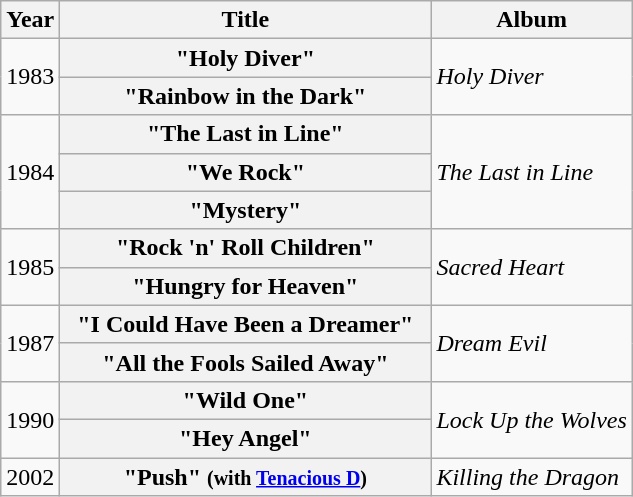<table class="wikitable plainrowheaders">
<tr>
<th scope="col">Year</th>
<th scope="col" style="width:15em;">Title</th>
<th scope="col">Album</th>
</tr>
<tr>
<td rowspan="2">1983</td>
<th scope="row">"Holy Diver"</th>
<td rowspan="2"><em>Holy Diver</em></td>
</tr>
<tr>
<th scope="row">"Rainbow in the Dark"</th>
</tr>
<tr>
<td rowspan="3">1984</td>
<th scope="row">"The Last in Line"</th>
<td rowspan="3"><em>The Last in Line</em></td>
</tr>
<tr>
<th scope="row">"We Rock"</th>
</tr>
<tr>
<th scope="row">"Mystery"</th>
</tr>
<tr>
<td rowspan="2">1985</td>
<th scope="row">"Rock 'n' Roll Children"</th>
<td rowspan="2"><em>Sacred Heart</em></td>
</tr>
<tr>
<th scope="row">"Hungry for Heaven"</th>
</tr>
<tr>
<td rowspan="2">1987</td>
<th scope="row">"I Could Have Been a Dreamer"</th>
<td rowspan="2"><em>Dream Evil</em></td>
</tr>
<tr>
<th scope="row">"All the Fools Sailed Away"</th>
</tr>
<tr>
<td rowspan="2">1990</td>
<th scope="row">"Wild One"</th>
<td rowspan="2"><em>Lock Up the Wolves</em></td>
</tr>
<tr>
<th scope="row">"Hey Angel"</th>
</tr>
<tr>
<td>2002</td>
<th scope="row">"Push" <small>(with <a href='#'>Tenacious D</a>)</small></th>
<td><em>Killing the Dragon</em></td>
</tr>
</table>
